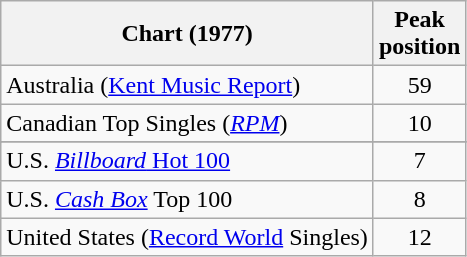<table class="wikitable sortable">
<tr>
<th scope="col">Chart (1977)</th>
<th>Peak<br>position</th>
</tr>
<tr>
<td>Australia (<a href='#'>Kent Music Report</a>)</td>
<td style="text-align:center;">59</td>
</tr>
<tr>
<td>Canadian Top Singles (<a href='#'><em>RPM</em></a>)</td>
<td style="text-align:center;">10</td>
</tr>
<tr>
</tr>
<tr>
<td>U.S. <a href='#'><em>Billboard</em> Hot 100</a></td>
<td style="text-align:center;">7</td>
</tr>
<tr>
<td>U.S. <a href='#'><em>Cash Box</em></a> Top 100</td>
<td align="center">8</td>
</tr>
<tr>
<td>United States (<a href='#'>Record World</a> Singles)</td>
<td align="center">12</td>
</tr>
</table>
